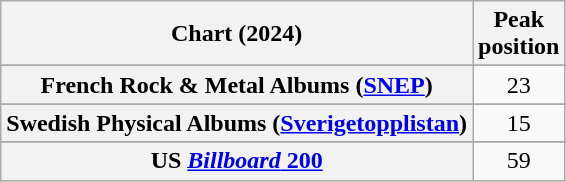<table class="wikitable sortable plainrowheaders" style="text-align:center">
<tr>
<th scope="col">Chart (2024)</th>
<th scope="col">Peak<br>position</th>
</tr>
<tr>
</tr>
<tr>
</tr>
<tr>
</tr>
<tr>
<th scope="row">French Rock & Metal Albums (<a href='#'>SNEP</a>)</th>
<td>23</td>
</tr>
<tr>
</tr>
<tr>
</tr>
<tr>
<th scope="row">Swedish Physical Albums (<a href='#'>Sverigetopplistan</a>)</th>
<td>15</td>
</tr>
<tr>
</tr>
<tr>
</tr>
<tr>
<th scope="row">US <a href='#'><em>Billboard</em> 200</a></th>
<td>59</td>
</tr>
</table>
